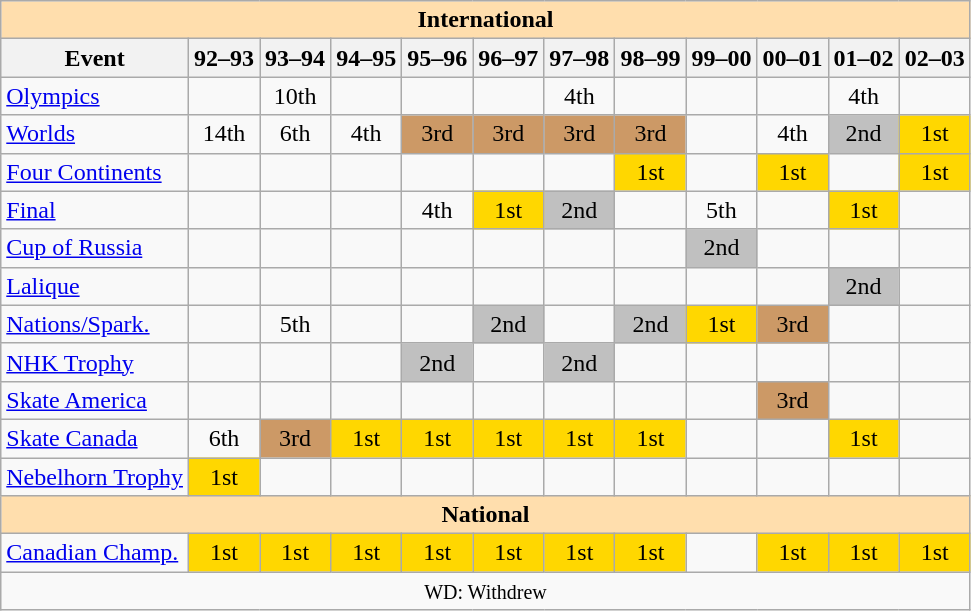<table class="wikitable" style="text-align:center">
<tr>
<th style="background-color: #ffdead; " colspan=12 align=center>International</th>
</tr>
<tr>
<th>Event</th>
<th>92–93</th>
<th>93–94</th>
<th>94–95</th>
<th>95–96</th>
<th>96–97</th>
<th>97–98</th>
<th>98–99</th>
<th>99–00</th>
<th>00–01</th>
<th>01–02</th>
<th>02–03</th>
</tr>
<tr>
<td align=left><a href='#'>Olympics</a></td>
<td></td>
<td>10th</td>
<td></td>
<td></td>
<td></td>
<td>4th</td>
<td></td>
<td></td>
<td></td>
<td>4th</td>
<td></td>
</tr>
<tr>
<td align=left><a href='#'>Worlds</a></td>
<td>14th</td>
<td>6th</td>
<td>4th</td>
<td bgcolor=cc9966>3rd</td>
<td bgcolor=cc9966>3rd</td>
<td bgcolor=cc9966>3rd</td>
<td bgcolor=cc9966>3rd</td>
<td></td>
<td>4th</td>
<td bgcolor=silver>2nd</td>
<td bgcolor=gold>1st</td>
</tr>
<tr>
<td align=left><a href='#'>Four Continents</a></td>
<td></td>
<td></td>
<td></td>
<td></td>
<td></td>
<td></td>
<td bgcolor=gold>1st</td>
<td></td>
<td bgcolor=gold>1st</td>
<td></td>
<td bgcolor=gold>1st</td>
</tr>
<tr>
<td align=left> <a href='#'>Final</a></td>
<td></td>
<td></td>
<td></td>
<td>4th</td>
<td bgcolor=gold>1st</td>
<td bgcolor=silver>2nd</td>
<td></td>
<td>5th</td>
<td></td>
<td bgcolor="gold">1st</td>
<td></td>
</tr>
<tr>
<td align=left> <a href='#'>Cup of Russia</a></td>
<td></td>
<td></td>
<td></td>
<td></td>
<td></td>
<td></td>
<td></td>
<td bgcolor=silver>2nd</td>
<td></td>
<td></td>
<td></td>
</tr>
<tr>
<td align=left> <a href='#'>Lalique</a></td>
<td></td>
<td></td>
<td></td>
<td></td>
<td></td>
<td></td>
<td></td>
<td></td>
<td></td>
<td bgcolor=silver>2nd</td>
<td></td>
</tr>
<tr>
<td align=left> <a href='#'>Nations/Spark.</a></td>
<td></td>
<td>5th</td>
<td></td>
<td></td>
<td bgcolor=silver>2nd</td>
<td></td>
<td bgcolor=silver>2nd</td>
<td bgcolor=gold>1st</td>
<td bgcolor="cc9966">3rd</td>
<td></td>
<td></td>
</tr>
<tr>
<td align=left> <a href='#'>NHK Trophy</a></td>
<td></td>
<td></td>
<td></td>
<td bgcolor=silver>2nd</td>
<td></td>
<td bgcolor=silver>2nd</td>
<td></td>
<td></td>
<td></td>
<td></td>
<td></td>
</tr>
<tr>
<td align=left> <a href='#'>Skate America</a></td>
<td></td>
<td></td>
<td></td>
<td></td>
<td></td>
<td></td>
<td></td>
<td></td>
<td bgcolor=cc9966>3rd</td>
<td></td>
<td></td>
</tr>
<tr>
<td align=left> <a href='#'>Skate Canada</a></td>
<td>6th</td>
<td bgcolor=cc9966>3rd</td>
<td bgcolor=gold>1st</td>
<td bgcolor=gold>1st</td>
<td bgcolor=gold>1st</td>
<td bgcolor=gold>1st</td>
<td bgcolor=gold>1st</td>
<td></td>
<td></td>
<td bgcolor=gold>1st</td>
<td></td>
</tr>
<tr>
<td align=left><a href='#'>Nebelhorn Trophy</a></td>
<td bgcolor=gold>1st</td>
<td></td>
<td></td>
<td></td>
<td></td>
<td></td>
<td></td>
<td></td>
<td></td>
<td></td>
<td></td>
</tr>
<tr>
<th style="background-color: #ffdead; " colspan=12 align=center>National</th>
</tr>
<tr>
<td align=left><a href='#'>Canadian Champ.</a></td>
<td bgcolor=gold>1st</td>
<td bgcolor=gold>1st</td>
<td bgcolor=gold>1st</td>
<td bgcolor=gold>1st</td>
<td bgcolor=gold>1st</td>
<td bgcolor=gold>1st</td>
<td bgcolor=gold>1st</td>
<td></td>
<td bgcolor=gold>1st</td>
<td bgcolor=gold>1st</td>
<td bgcolor=gold>1st</td>
</tr>
<tr>
<td colspan=12 align=center><small> WD: Withdrew </small></td>
</tr>
</table>
